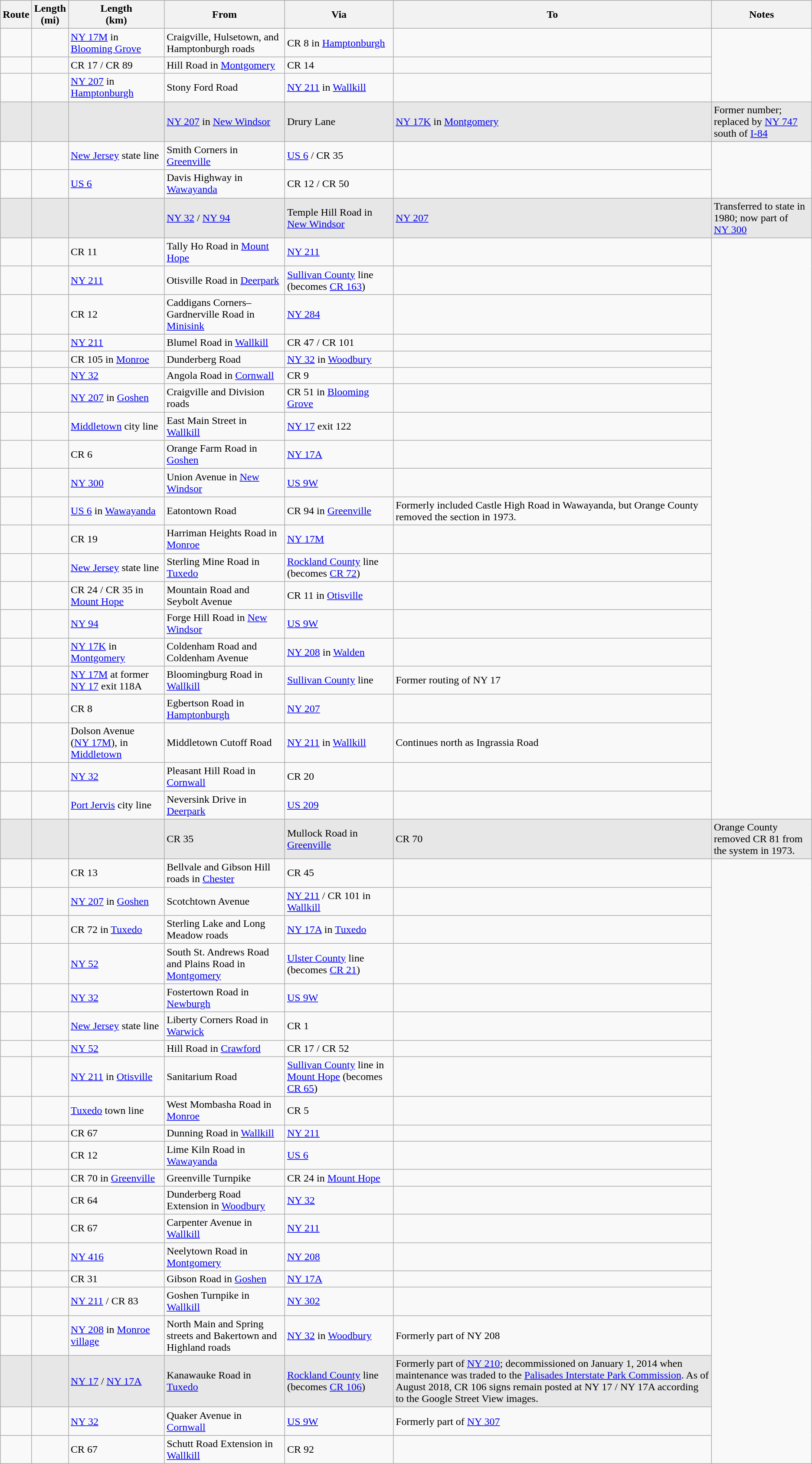<table class="wikitable sortable">
<tr>
<th>Route</th>
<th>Length<br>(mi)</th>
<th>Length<br>(km)</th>
<th class="unsortable">From</th>
<th class="unsortable">Via</th>
<th class="unsortable">To</th>
<th class="unsortable">Notes</th>
</tr>
<tr>
<td id="51"></td>
<td></td>
<td><a href='#'>NY&nbsp;17M</a> in <a href='#'>Blooming Grove</a></td>
<td>Craigville, Hulsetown, and Hamptonburgh roads</td>
<td>CR 8 in <a href='#'>Hamptonburgh</a></td>
<td></td>
</tr>
<tr>
<td id="52"></td>
<td></td>
<td>CR 17 / CR 89</td>
<td>Hill Road in <a href='#'>Montgomery</a></td>
<td>CR 14</td>
<td></td>
</tr>
<tr>
<td id="53"></td>
<td></td>
<td><a href='#'>NY&nbsp;207</a> in <a href='#'>Hamptonburgh</a></td>
<td>Stony Ford Road</td>
<td><a href='#'>NY&nbsp;211</a> in <a href='#'>Wallkill</a></td>
<td></td>
</tr>
<tr style="background-color:#e7e7e7">
<td id="54"></td>
<td></td>
<td></td>
<td><a href='#'>NY&nbsp;207</a> in <a href='#'>New Windsor</a></td>
<td>Drury Lane</td>
<td><a href='#'>NY&nbsp;17K</a> in <a href='#'>Montgomery</a></td>
<td>Former number; replaced by <a href='#'>NY&nbsp;747</a> south of <a href='#'>I-84</a></td>
</tr>
<tr>
<td id="55"></td>
<td></td>
<td><a href='#'>New Jersey</a> state line</td>
<td>Smith Corners in <a href='#'>Greenville</a></td>
<td><a href='#'>US 6</a> / CR 35</td>
<td></td>
</tr>
<tr>
<td id="56"></td>
<td></td>
<td><a href='#'>US 6</a></td>
<td>Davis Highway in <a href='#'>Wawayanda</a></td>
<td>CR 12 / CR 50</td>
<td></td>
</tr>
<tr style="background-color:#e7e7e7">
<td id="59"></td>
<td></td>
<td></td>
<td><a href='#'>NY&nbsp;32</a> / <a href='#'>NY&nbsp;94</a></td>
<td>Temple Hill Road in <a href='#'>New Windsor</a></td>
<td><a href='#'>NY&nbsp;207</a></td>
<td>Transferred to state in 1980; now part of <a href='#'>NY&nbsp;300</a></td>
</tr>
<tr>
<td id="60"></td>
<td></td>
<td>CR 11</td>
<td>Tally Ho Road in <a href='#'>Mount Hope</a></td>
<td><a href='#'>NY&nbsp;211</a></td>
<td></td>
</tr>
<tr>
<td id="61"></td>
<td></td>
<td><a href='#'>NY&nbsp;211</a></td>
<td>Otisville Road in <a href='#'>Deerpark</a></td>
<td><a href='#'>Sullivan County</a> line (becomes <a href='#'>CR 163</a>)</td>
<td></td>
</tr>
<tr>
<td id="62"></td>
<td></td>
<td>CR 12</td>
<td>Caddigans Corners–Gardnerville Road in <a href='#'>Minisink</a></td>
<td><a href='#'>NY&nbsp;284</a></td>
<td></td>
</tr>
<tr>
<td id="63"></td>
<td></td>
<td><a href='#'>NY&nbsp;211</a></td>
<td>Blumel Road in <a href='#'>Wallkill</a></td>
<td>CR 47 / CR 101</td>
<td></td>
</tr>
<tr>
<td id="64"></td>
<td></td>
<td>CR 105 in <a href='#'>Monroe</a></td>
<td>Dunderberg Road</td>
<td><a href='#'>NY&nbsp;32</a> in <a href='#'>Woodbury</a></td>
<td></td>
</tr>
<tr>
<td id="65"></td>
<td></td>
<td><a href='#'>NY&nbsp;32</a></td>
<td>Angola Road in <a href='#'>Cornwall</a></td>
<td>CR 9</td>
<td></td>
</tr>
<tr>
<td id="66"></td>
<td></td>
<td><a href='#'>NY&nbsp;207</a> in <a href='#'>Goshen</a></td>
<td>Craigville and Division roads</td>
<td>CR 51 in <a href='#'>Blooming Grove</a></td>
<td></td>
</tr>
<tr>
<td id="67"></td>
<td></td>
<td><a href='#'>Middletown</a> city line</td>
<td>East Main Street in <a href='#'>Wallkill</a></td>
<td><a href='#'>NY&nbsp;17</a> exit 122</td>
<td></td>
</tr>
<tr>
<td id="68"></td>
<td></td>
<td>CR 6</td>
<td>Orange Farm Road in <a href='#'>Goshen</a></td>
<td><a href='#'>NY&nbsp;17A</a></td>
<td></td>
</tr>
<tr>
<td id="69"></td>
<td></td>
<td><a href='#'>NY&nbsp;300</a></td>
<td>Union Avenue in <a href='#'>New Windsor</a></td>
<td><a href='#'>US&nbsp;9W</a></td>
<td></td>
</tr>
<tr>
<td id="70"></td>
<td></td>
<td><a href='#'>US 6</a> in <a href='#'>Wawayanda</a></td>
<td>Eatontown Road</td>
<td>CR 94 in <a href='#'>Greenville</a></td>
<td>Formerly included Castle High Road in Wawayanda, but Orange County removed the section in 1973.</td>
</tr>
<tr>
<td id="71"></td>
<td></td>
<td>CR 19</td>
<td>Harriman Heights Road in <a href='#'>Monroe</a></td>
<td><a href='#'>NY&nbsp;17M</a></td>
<td></td>
</tr>
<tr>
<td id="72"></td>
<td></td>
<td><a href='#'>New Jersey</a> state line</td>
<td>Sterling Mine Road in <a href='#'>Tuxedo</a></td>
<td><a href='#'>Rockland County</a> line (becomes <a href='#'>CR 72</a>)</td>
<td></td>
</tr>
<tr>
<td id="73"></td>
<td></td>
<td>CR 24 / CR 35 in <a href='#'>Mount Hope</a></td>
<td>Mountain Road and Seybolt Avenue</td>
<td>CR 11 in <a href='#'>Otisville</a></td>
<td></td>
</tr>
<tr>
<td id="74"></td>
<td></td>
<td><a href='#'>NY&nbsp;94</a></td>
<td>Forge Hill Road in <a href='#'>New Windsor</a></td>
<td><a href='#'>US&nbsp;9W</a></td>
<td></td>
</tr>
<tr>
<td id="75"></td>
<td></td>
<td><a href='#'>NY&nbsp;17K</a> in <a href='#'>Montgomery</a></td>
<td>Coldenham Road and Coldenham Avenue</td>
<td><a href='#'>NY&nbsp;208</a> in <a href='#'>Walden</a></td>
<td></td>
</tr>
<tr>
<td id="76"></td>
<td></td>
<td><a href='#'>NY&nbsp;17M</a> at former <a href='#'>NY&nbsp;17</a> exit 118A</td>
<td>Bloomingburg Road in <a href='#'>Wallkill</a></td>
<td><a href='#'>Sullivan County</a> line</td>
<td>Former routing of NY 17</td>
</tr>
<tr>
<td id="77"></td>
<td></td>
<td>CR 8</td>
<td>Egbertson Road in <a href='#'>Hamptonburgh</a></td>
<td><a href='#'>NY&nbsp;207</a></td>
<td></td>
</tr>
<tr>
<td id="78"></td>
<td></td>
<td>Dolson Avenue (<a href='#'>NY 17M</a>), in <a href='#'>Middletown</a></td>
<td>Middletown Cutoff Road</td>
<td><a href='#'>NY&nbsp;211</a> in <a href='#'>Wallkill</a></td>
<td>Continues north as Ingrassia Road</td>
</tr>
<tr>
<td id="79"></td>
<td></td>
<td><a href='#'>NY&nbsp;32</a></td>
<td>Pleasant Hill Road in <a href='#'>Cornwall</a></td>
<td>CR 20</td>
<td></td>
</tr>
<tr>
<td id="80"></td>
<td></td>
<td><a href='#'>Port Jervis</a> city line</td>
<td>Neversink Drive in <a href='#'>Deerpark</a></td>
<td><a href='#'>US&nbsp;209</a></td>
<td></td>
</tr>
<tr style="background-color:#e7e7e7">
<td id="81"></td>
<td> </td>
<td> </td>
<td>CR 35</td>
<td>Mullock Road in <a href='#'>Greenville</a></td>
<td>CR 70</td>
<td>Orange County removed CR 81 from the system in 1973.</td>
</tr>
<tr>
<td id="82"></td>
<td></td>
<td>CR 13</td>
<td>Bellvale and Gibson Hill roads in <a href='#'>Chester</a></td>
<td>CR 45</td>
<td></td>
</tr>
<tr>
<td id="83"></td>
<td></td>
<td><a href='#'>NY&nbsp;207</a> in <a href='#'>Goshen</a></td>
<td>Scotchtown Avenue</td>
<td><a href='#'>NY&nbsp;211</a> / CR 101 in <a href='#'>Wallkill</a></td>
<td></td>
</tr>
<tr>
<td id="84"></td>
<td></td>
<td>CR 72 in <a href='#'>Tuxedo</a></td>
<td>Sterling Lake and Long Meadow roads</td>
<td><a href='#'>NY&nbsp;17A</a> in <a href='#'>Tuxedo</a></td>
<td></td>
</tr>
<tr>
<td id="85"></td>
<td></td>
<td><a href='#'>NY&nbsp;52</a></td>
<td>South St. Andrews Road and Plains Road in <a href='#'>Montgomery</a></td>
<td><a href='#'>Ulster County</a> line (becomes <a href='#'>CR 21</a>)</td>
<td></td>
</tr>
<tr>
<td id="86"></td>
<td></td>
<td><a href='#'>NY&nbsp;32</a></td>
<td>Fostertown Road in <a href='#'>Newburgh</a></td>
<td><a href='#'>US&nbsp;9W</a></td>
<td></td>
</tr>
<tr>
<td id="88"></td>
<td></td>
<td><a href='#'>New Jersey</a> state line</td>
<td>Liberty Corners Road in <a href='#'>Warwick</a></td>
<td>CR 1</td>
<td></td>
</tr>
<tr>
<td id="89"></td>
<td></td>
<td><a href='#'>NY&nbsp;52</a></td>
<td>Hill Road in <a href='#'>Crawford</a></td>
<td>CR 17 / CR 52</td>
<td></td>
</tr>
<tr>
<td id="90"></td>
<td></td>
<td><a href='#'>NY&nbsp;211</a> in <a href='#'>Otisville</a></td>
<td>Sanitarium Road</td>
<td><a href='#'>Sullivan County</a> line in <a href='#'>Mount Hope</a> (becomes <a href='#'>CR 65</a>)</td>
<td></td>
</tr>
<tr>
<td id="91"></td>
<td></td>
<td><a href='#'>Tuxedo</a> town line</td>
<td>West Mombasha Road in <a href='#'>Monroe</a></td>
<td>CR 5</td>
<td></td>
</tr>
<tr>
<td id="92"></td>
<td></td>
<td>CR 67</td>
<td>Dunning Road in <a href='#'>Wallkill</a></td>
<td><a href='#'>NY&nbsp;211</a></td>
<td></td>
</tr>
<tr>
<td id="93"></td>
<td></td>
<td>CR 12</td>
<td>Lime Kiln Road in <a href='#'>Wawayanda</a></td>
<td><a href='#'>US 6</a></td>
<td></td>
</tr>
<tr>
<td id="94"></td>
<td></td>
<td>CR 70 in <a href='#'>Greenville</a></td>
<td>Greenville Turnpike</td>
<td>CR 24 in <a href='#'>Mount Hope</a></td>
<td></td>
</tr>
<tr>
<td id="95"></td>
<td></td>
<td>CR 64</td>
<td>Dunderberg Road Extension in <a href='#'>Woodbury</a></td>
<td><a href='#'>NY&nbsp;32</a></td>
<td></td>
</tr>
<tr>
<td id="96"></td>
<td></td>
<td>CR 67</td>
<td>Carpenter Avenue in <a href='#'>Wallkill</a></td>
<td><a href='#'>NY&nbsp;211</a></td>
<td></td>
</tr>
<tr>
<td id="99"></td>
<td></td>
<td><a href='#'>NY&nbsp;416</a></td>
<td>Neelytown Road in <a href='#'>Montgomery</a></td>
<td><a href='#'>NY&nbsp;208</a></td>
<td></td>
</tr>
<tr>
<td id="100"></td>
<td></td>
<td>CR 31</td>
<td>Gibson Road in <a href='#'>Goshen</a></td>
<td><a href='#'>NY&nbsp;17A</a></td>
<td></td>
</tr>
<tr>
<td id="101"></td>
<td></td>
<td><a href='#'>NY&nbsp;211</a> / CR 83</td>
<td>Goshen Turnpike in <a href='#'>Wallkill</a></td>
<td><a href='#'>NY&nbsp;302</a></td>
<td></td>
</tr>
<tr>
<td id="105"></td>
<td></td>
<td><a href='#'>NY&nbsp;208</a> in <a href='#'>Monroe village</a></td>
<td>North Main and Spring streets and Bakertown and Highland roads</td>
<td><a href='#'>NY&nbsp;32</a> in <a href='#'>Woodbury</a></td>
<td>Formerly part of NY 208</td>
</tr>
<tr style="background-color:#e7e7e7">
<td id="106"></td>
<td></td>
<td><a href='#'>NY&nbsp;17</a> / <a href='#'>NY&nbsp;17A</a></td>
<td>Kanawauke Road in <a href='#'>Tuxedo</a></td>
<td><a href='#'>Rockland County</a> line (becomes <a href='#'>CR 106</a>)</td>
<td>Formerly part of <a href='#'>NY&nbsp;210</a>; decommissioned on January 1, 2014 when maintenance was traded to the <a href='#'>Palisades Interstate Park Commission</a>. As of August 2018, CR 106 signs remain posted at NY 17 / NY 17A according to the Google Street View images.</td>
</tr>
<tr>
<td id="107"></td>
<td></td>
<td><a href='#'>NY&nbsp;32</a></td>
<td>Quaker Avenue in <a href='#'>Cornwall</a></td>
<td><a href='#'>US&nbsp;9W</a></td>
<td>Formerly part of <a href='#'>NY&nbsp;307</a></td>
</tr>
<tr>
<td id="108"></td>
<td></td>
<td>CR 67</td>
<td>Schutt Road Extension in <a href='#'>Wallkill</a></td>
<td>CR 92</td>
<td></td>
</tr>
</table>
